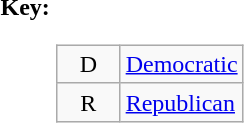<table>
<tr valign=top>
<th>Key:</th>
<td><br><table class=wikitable>
<tr>
<td align=center width=35px >D</td>
<td><a href='#'>Democratic</a></td>
</tr>
<tr>
<td align=center width=35px >R</td>
<td><a href='#'>Republican</a></td>
</tr>
</table>
</td>
</tr>
</table>
